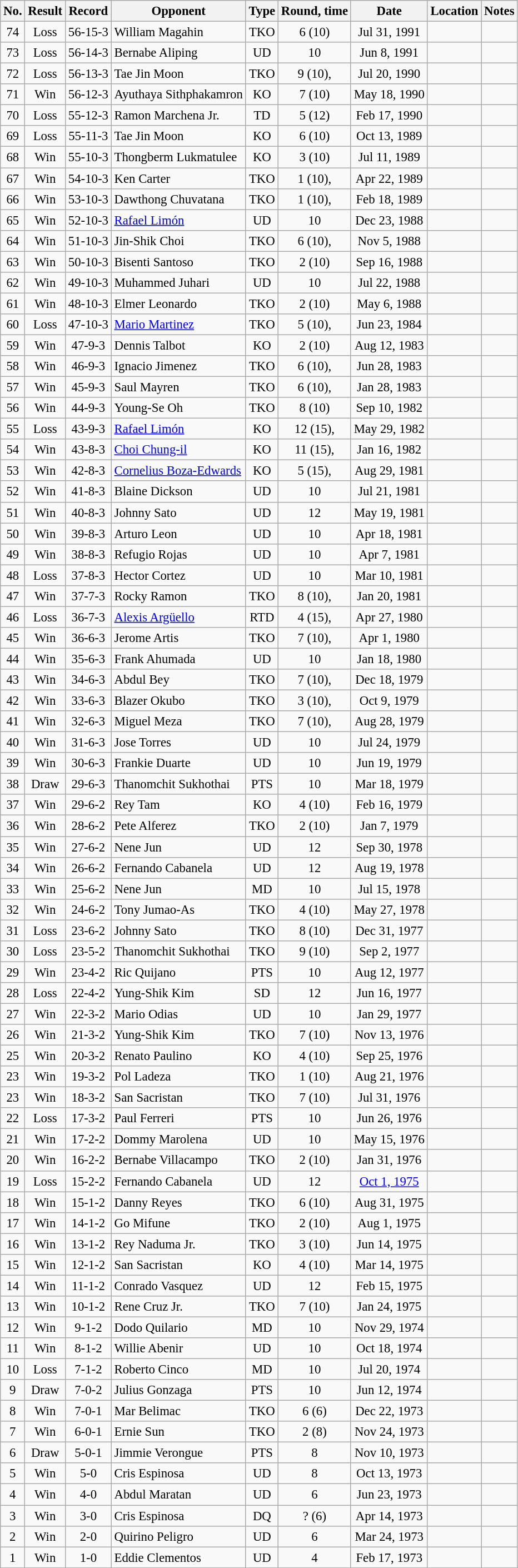<table class="wikitable" style="text-align:center; font-size:95%">
<tr>
<th>No.</th>
<th>Result</th>
<th>Record</th>
<th>Opponent</th>
<th>Type</th>
<th>Round, time</th>
<th>Date</th>
<th>Location</th>
<th>Notes</th>
</tr>
<tr>
<td>74</td>
<td>Loss</td>
<td>56-15-3</td>
<td align=left>William Magahin</td>
<td>TKO</td>
<td>6 (10)</td>
<td>Jul 31, 1991</td>
<td align=left></td>
<td align=left></td>
</tr>
<tr>
<td>73</td>
<td>Loss</td>
<td>56-14-3</td>
<td align=left>Bernabe Aliping</td>
<td>UD</td>
<td>10</td>
<td>Jun 8, 1991</td>
<td align=left></td>
<td align=left></td>
</tr>
<tr>
<td>72</td>
<td>Loss</td>
<td>56-13-3</td>
<td align=left>Tae Jin Moon</td>
<td>TKO</td>
<td>9 (10), </td>
<td>Jul 20, 1990</td>
<td align=left></td>
<td align=left></td>
</tr>
<tr>
<td>71</td>
<td>Win</td>
<td>56-12-3</td>
<td align=left>Ayuthaya Sithphakamron</td>
<td>KO</td>
<td>7 (10)</td>
<td>May 18, 1990</td>
<td align=left></td>
<td align=left></td>
</tr>
<tr>
<td>70</td>
<td>Loss</td>
<td>55-12-3</td>
<td align=left>Ramon Marchena Jr.</td>
<td>TD</td>
<td>5 (12)</td>
<td>Feb 17, 1990</td>
<td align=left></td>
<td align=left></td>
</tr>
<tr>
<td>69</td>
<td>Loss</td>
<td>55-11-3</td>
<td align=left>Tae Jin Moon</td>
<td>KO</td>
<td>6 (10)</td>
<td>Oct 13, 1989</td>
<td align=left></td>
<td align=left></td>
</tr>
<tr>
<td>68</td>
<td>Win</td>
<td>55-10-3</td>
<td align=left>Thongberm Lukmatulee</td>
<td>KO</td>
<td>3 (10)</td>
<td>Jul 11, 1989</td>
<td align=left></td>
<td align=left></td>
</tr>
<tr>
<td>67</td>
<td>Win</td>
<td>54-10-3</td>
<td align=left>Ken Carter</td>
<td>TKO</td>
<td>1 (10), </td>
<td>Apr 22, 1989</td>
<td align=left></td>
<td align=left></td>
</tr>
<tr>
<td>66</td>
<td>Win</td>
<td>53-10-3</td>
<td align=left>Dawthong Chuvatana</td>
<td>TKO</td>
<td>1 (10), </td>
<td>Feb 18, 1989</td>
<td align=left></td>
<td align=left></td>
</tr>
<tr>
<td>65</td>
<td>Win</td>
<td>52-10-3</td>
<td align=left><a href='#'>Rafael Limón</a></td>
<td>UD</td>
<td>10</td>
<td>Dec 23, 1988</td>
<td align=left></td>
<td align=left></td>
</tr>
<tr>
<td>64</td>
<td>Win</td>
<td>51-10-3</td>
<td align=left>Jin-Shik Choi</td>
<td>TKO</td>
<td>6 (10), </td>
<td>Nov 5, 1988</td>
<td align=left></td>
<td align=left></td>
</tr>
<tr>
<td>63</td>
<td>Win</td>
<td>50-10-3</td>
<td align=left>Bisenti Santoso</td>
<td>TKO</td>
<td>2 (10)</td>
<td>Sep 16, 1988</td>
<td align=left></td>
<td align=left></td>
</tr>
<tr>
<td>62</td>
<td>Win</td>
<td>49-10-3</td>
<td align=left>Muhammed Juhari</td>
<td>UD</td>
<td>10</td>
<td>Jul 22, 1988</td>
<td align=left></td>
<td align=left></td>
</tr>
<tr>
<td>61</td>
<td>Win</td>
<td>48-10-3</td>
<td align=left>Elmer Leonardo</td>
<td>TKO</td>
<td>2 (10)</td>
<td>May 6, 1988</td>
<td align=left></td>
<td align=left></td>
</tr>
<tr>
<td>60</td>
<td>Loss</td>
<td>47-10-3</td>
<td align=left><a href='#'>Mario Martinez</a></td>
<td>TKO</td>
<td>5 (10), </td>
<td>Jun 23, 1984</td>
<td align=left></td>
<td align=left></td>
</tr>
<tr>
<td>59</td>
<td>Win</td>
<td>47-9-3</td>
<td align=left>Dennis Talbot</td>
<td>KO</td>
<td>2 (10)</td>
<td>Aug 12, 1983</td>
<td align=left></td>
<td align=left></td>
</tr>
<tr>
<td>58</td>
<td>Win</td>
<td>46-9-3</td>
<td align=left>Ignacio Jimenez</td>
<td>TKO</td>
<td>6 (10), </td>
<td>Jun 28, 1983</td>
<td align=left></td>
<td align=left></td>
</tr>
<tr>
<td>57</td>
<td>Win</td>
<td>45-9-3</td>
<td align=left>Saul Mayren</td>
<td>TKO</td>
<td>6 (10), </td>
<td>Jan 28, 1983</td>
<td align=left></td>
<td align=left></td>
</tr>
<tr>
<td>56</td>
<td>Win</td>
<td>44-9-3</td>
<td align=left>Young-Se Oh</td>
<td>TKO</td>
<td>8 (10)</td>
<td>Sep 10, 1982</td>
<td align=left></td>
<td align=left></td>
</tr>
<tr>
<td>55</td>
<td>Loss</td>
<td>43-9-3</td>
<td align=left><a href='#'>Rafael Limón</a></td>
<td>KO</td>
<td>12 (15), </td>
<td>May 29, 1982</td>
<td align=left></td>
<td align=left></td>
</tr>
<tr>
<td>54</td>
<td>Win</td>
<td>43-8-3</td>
<td align=left><a href='#'>Choi Chung-il</a></td>
<td>KO</td>
<td>11 (15), </td>
<td>Jan 16, 1982</td>
<td align=left></td>
<td align=left></td>
</tr>
<tr>
<td>53</td>
<td>Win</td>
<td>42-8-3</td>
<td align=left><a href='#'>Cornelius Boza-Edwards</a></td>
<td>KO</td>
<td>5 (15), </td>
<td>Aug 29, 1981</td>
<td align=left></td>
<td align=left></td>
</tr>
<tr>
<td>52</td>
<td>Win</td>
<td>41-8-3</td>
<td align=left>Blaine Dickson</td>
<td>UD</td>
<td>10</td>
<td>Jul 21, 1981</td>
<td align=left></td>
<td align=left></td>
</tr>
<tr>
<td>51</td>
<td>Win</td>
<td>40-8-3</td>
<td align=left>Johnny Sato</td>
<td>UD</td>
<td>12</td>
<td>May 19, 1981</td>
<td align=left></td>
<td align=left></td>
</tr>
<tr>
<td>50</td>
<td>Win</td>
<td>39-8-3</td>
<td align=left>Arturo Leon</td>
<td>UD</td>
<td>10</td>
<td>Apr 18, 1981</td>
<td align=left></td>
<td align=left></td>
</tr>
<tr>
<td>49</td>
<td>Win</td>
<td>38-8-3</td>
<td align=left>Refugio Rojas</td>
<td>UD</td>
<td>10</td>
<td>Apr 7, 1981</td>
<td align=left></td>
<td align=left></td>
</tr>
<tr>
<td>48</td>
<td>Loss</td>
<td>37-8-3</td>
<td align=left>Hector Cortez</td>
<td>UD</td>
<td>10</td>
<td>Mar 10, 1981</td>
<td align=left></td>
<td align=left></td>
</tr>
<tr>
<td>47</td>
<td>Win</td>
<td>37-7-3</td>
<td align=left>Rocky Ramon</td>
<td>TKO</td>
<td>8 (10), </td>
<td>Jan 20, 1981</td>
<td align=left></td>
<td align=left></td>
</tr>
<tr>
<td>46</td>
<td>Loss</td>
<td>36-7-3</td>
<td align=left><a href='#'>Alexis Argüello</a></td>
<td>RTD</td>
<td>4 (15), </td>
<td>Apr 27, 1980</td>
<td align=left></td>
<td align=left></td>
</tr>
<tr>
<td>45</td>
<td>Win</td>
<td>36-6-3</td>
<td align=left>Jerome Artis</td>
<td>TKO</td>
<td>7 (10), </td>
<td>Apr 1, 1980</td>
<td align=left></td>
<td align=left></td>
</tr>
<tr>
<td>44</td>
<td>Win</td>
<td>35-6-3</td>
<td align=left>Frank Ahumada</td>
<td>UD</td>
<td>10</td>
<td>Jan 18, 1980</td>
<td align=left></td>
<td align=left></td>
</tr>
<tr>
<td>43</td>
<td>Win</td>
<td>34-6-3</td>
<td align=left>Abdul Bey</td>
<td>TKO</td>
<td>7 (10), </td>
<td>Dec 18, 1979</td>
<td align=left></td>
<td align=left></td>
</tr>
<tr>
<td>42</td>
<td>Win</td>
<td>33-6-3</td>
<td align=left>Blazer Okubo</td>
<td>TKO</td>
<td>3 (10), </td>
<td>Oct 9, 1979</td>
<td align=left></td>
<td align=left></td>
</tr>
<tr>
<td>41</td>
<td>Win</td>
<td>32-6-3</td>
<td align=left>Miguel Meza</td>
<td>TKO</td>
<td>7 (10), </td>
<td>Aug 28, 1979</td>
<td align=left></td>
<td align=left></td>
</tr>
<tr>
<td>40</td>
<td>Win</td>
<td>31-6-3</td>
<td align=left>Jose Torres</td>
<td>UD</td>
<td>10</td>
<td>Jul 24, 1979</td>
<td align=left></td>
<td align=left></td>
</tr>
<tr>
<td>39</td>
<td>Win</td>
<td>30-6-3</td>
<td align=left>Frankie Duarte</td>
<td>UD</td>
<td>10</td>
<td>Jun 19, 1979</td>
<td align=left></td>
<td align=left></td>
</tr>
<tr>
<td>38</td>
<td>Draw</td>
<td>29-6-3</td>
<td align=left>Thanomchit Sukhothai</td>
<td>PTS</td>
<td>10</td>
<td>Mar 18, 1979</td>
<td align=left></td>
<td align=left></td>
</tr>
<tr>
<td>37</td>
<td>Win</td>
<td>29-6-2</td>
<td align=left>Rey Tam</td>
<td>KO</td>
<td>4 (10)</td>
<td>Feb 16, 1979</td>
<td align=left></td>
<td align=left></td>
</tr>
<tr>
<td>36</td>
<td>Win</td>
<td>28-6-2</td>
<td align=left>Pete Alferez</td>
<td>TKO</td>
<td>2 (10)</td>
<td>Jan 7, 1979</td>
<td align=left></td>
<td align=left></td>
</tr>
<tr>
<td>35</td>
<td>Win</td>
<td>27-6-2</td>
<td align=left>Nene Jun</td>
<td>UD</td>
<td>12</td>
<td>Sep 30, 1978</td>
<td align=left></td>
<td align=left></td>
</tr>
<tr>
<td>34</td>
<td>Win</td>
<td>26-6-2</td>
<td align=left>Fernando Cabanela</td>
<td>UD</td>
<td>12</td>
<td>Aug 19, 1978</td>
<td align=left></td>
<td align=left></td>
</tr>
<tr>
<td>33</td>
<td>Win</td>
<td>25-6-2</td>
<td align=left>Nene Jun</td>
<td>MD</td>
<td>10</td>
<td>Jul 15, 1978</td>
<td align=left></td>
<td align=left></td>
</tr>
<tr>
<td>32</td>
<td>Win</td>
<td>24-6-2</td>
<td align=left>Tony Jumao-As</td>
<td>TKO</td>
<td>4 (10)</td>
<td>May 27, 1978</td>
<td align=left></td>
<td align=left></td>
</tr>
<tr>
<td>31</td>
<td>Loss</td>
<td>23-6-2</td>
<td align=left>Johnny Sato</td>
<td>TKO</td>
<td>8 (10)</td>
<td>Dec 31, 1977</td>
<td align=left></td>
<td align=left></td>
</tr>
<tr>
<td>30</td>
<td>Loss</td>
<td>23-5-2</td>
<td align=left>Thanomchit Sukhothai</td>
<td>TKO</td>
<td>9 (10)</td>
<td>Sep 2, 1977</td>
<td align=left></td>
<td align=left></td>
</tr>
<tr>
<td>29</td>
<td>Win</td>
<td>23-4-2</td>
<td align=left>Ric Quijano</td>
<td>PTS</td>
<td>10</td>
<td>Aug 12, 1977</td>
<td align=left></td>
<td align=left></td>
</tr>
<tr>
<td>28</td>
<td>Loss</td>
<td>22-4-2</td>
<td align=left>Yung-Shik Kim</td>
<td>SD</td>
<td>12</td>
<td>Jun 16, 1977</td>
<td align=left></td>
<td align=left></td>
</tr>
<tr>
<td>27</td>
<td>Win</td>
<td>22-3-2</td>
<td align=left>Mario Odias</td>
<td>UD</td>
<td>10</td>
<td>Jan 29, 1977</td>
<td align=left></td>
<td align=left></td>
</tr>
<tr>
<td>26</td>
<td>Win</td>
<td>21-3-2</td>
<td align=left>Yung-Shik Kim</td>
<td>TKO</td>
<td>7 (10)</td>
<td>Nov 13, 1976</td>
<td align=left></td>
<td align=left></td>
</tr>
<tr>
<td>25</td>
<td>Win</td>
<td>20-3-2</td>
<td align=left>Renato Paulino</td>
<td>KO</td>
<td>4 (10)</td>
<td>Sep 25, 1976</td>
<td align=left></td>
<td align=left></td>
</tr>
<tr>
<td>23</td>
<td>Win</td>
<td>19-3-2</td>
<td align=left>Pol Ladeza</td>
<td>TKO</td>
<td>1 (10)</td>
<td>Aug 21, 1976</td>
<td align=left></td>
<td align=left></td>
</tr>
<tr>
<td>23</td>
<td>Win</td>
<td>18-3-2</td>
<td align=left>San Sacristan</td>
<td>TKO</td>
<td>7 (10)</td>
<td>Jul 31, 1976</td>
<td align=left></td>
<td align=left></td>
</tr>
<tr>
<td>22</td>
<td>Loss</td>
<td>17-3-2</td>
<td align=left>Paul Ferreri</td>
<td>PTS</td>
<td>10</td>
<td>Jun 26, 1976</td>
<td align=left></td>
<td align=left></td>
</tr>
<tr>
<td>21</td>
<td>Win</td>
<td>17-2-2</td>
<td align=left>Dommy Marolena</td>
<td>UD</td>
<td>10</td>
<td>May 15, 1976</td>
<td align=left></td>
<td align=left></td>
</tr>
<tr>
<td>20</td>
<td>Win</td>
<td>16-2-2</td>
<td align=left>Bernabe Villacampo</td>
<td>TKO</td>
<td>2 (10)</td>
<td>Jan 31, 1976</td>
<td align=left></td>
<td align=left></td>
</tr>
<tr>
<td>19</td>
<td>Loss</td>
<td>15-2-2</td>
<td align=left>Fernando Cabanela</td>
<td>UD</td>
<td>12</td>
<td><a href='#'>Oct 1, 1975</a></td>
<td align=left></td>
<td align=left></td>
</tr>
<tr>
<td>18</td>
<td>Win</td>
<td>15-1-2</td>
<td align=left>Danny Reyes</td>
<td>TKO</td>
<td>6 (10)</td>
<td>Aug 31, 1975</td>
<td align=left></td>
<td align=left></td>
</tr>
<tr>
<td>17</td>
<td>Win</td>
<td>14-1-2</td>
<td align=left>Go Mifune</td>
<td>TKO</td>
<td>2 (10)</td>
<td>Aug 1, 1975</td>
<td align=left></td>
<td align=left></td>
</tr>
<tr>
<td>16</td>
<td>Win</td>
<td>13-1-2</td>
<td align=left>Rey Naduma Jr.</td>
<td>TKO</td>
<td>3 (10)</td>
<td>Jun 14, 1975</td>
<td align=left></td>
<td align=left></td>
</tr>
<tr>
<td>15</td>
<td>Win</td>
<td>12-1-2</td>
<td align=left>San Sacristan</td>
<td>KO</td>
<td>4 (10)</td>
<td>Mar 14, 1975</td>
<td align=left></td>
<td align=left></td>
</tr>
<tr>
<td>14</td>
<td>Win</td>
<td>11-1-2</td>
<td align=left>Conrado Vasquez</td>
<td>UD</td>
<td>12</td>
<td>Feb 15, 1975</td>
<td align=left></td>
<td align=left></td>
</tr>
<tr>
<td>13</td>
<td>Win</td>
<td>10-1-2</td>
<td align=left>Rene Cruz Jr.</td>
<td>TKO</td>
<td>7 (10)</td>
<td>Jan 24, 1975</td>
<td align=left></td>
<td align=left></td>
</tr>
<tr>
<td>12</td>
<td>Win</td>
<td>9-1-2</td>
<td align=left>Dodo Quilario</td>
<td>MD</td>
<td>10</td>
<td>Nov 29, 1974</td>
<td align=left></td>
<td align=left></td>
</tr>
<tr>
<td>11</td>
<td>Win</td>
<td>8-1-2</td>
<td align=left>Willie Abenir</td>
<td>UD</td>
<td>10</td>
<td>Oct 18, 1974</td>
<td align=left></td>
<td align=left></td>
</tr>
<tr>
<td>10</td>
<td>Loss</td>
<td>7-1-2</td>
<td align=left>Roberto Cinco</td>
<td>MD</td>
<td>10</td>
<td>Jul 20, 1974</td>
<td align=left></td>
<td align=left></td>
</tr>
<tr>
<td>9</td>
<td>Draw</td>
<td>7-0-2</td>
<td align=left>Julius Gonzaga</td>
<td>PTS</td>
<td>10</td>
<td>Jun 12, 1974</td>
<td align=left></td>
<td align=left></td>
</tr>
<tr>
<td>8</td>
<td>Win</td>
<td>7-0-1</td>
<td align=left>Mar Belimac</td>
<td>TKO</td>
<td>6 (6)</td>
<td>Dec 22, 1973</td>
<td align=left></td>
<td align=left></td>
</tr>
<tr>
<td>7</td>
<td>Win</td>
<td>6-0-1</td>
<td align=left>Ernie Sun</td>
<td>TKO</td>
<td>2 (8)</td>
<td>Nov 24, 1973</td>
<td align=left></td>
<td align=left></td>
</tr>
<tr>
<td>6</td>
<td>Draw</td>
<td>5-0-1</td>
<td align=left>Jimmie Verongue</td>
<td>PTS</td>
<td>8</td>
<td>Nov 10, 1973</td>
<td align=left></td>
<td align=left></td>
</tr>
<tr>
<td>5</td>
<td>Win</td>
<td>5-0</td>
<td align=left>Cris Espinosa</td>
<td>UD</td>
<td>8</td>
<td>Oct 13, 1973</td>
<td align=left></td>
<td align=left></td>
</tr>
<tr>
<td>4</td>
<td>Win</td>
<td>4-0</td>
<td align=left>Abdul Maratan</td>
<td>UD</td>
<td>6</td>
<td>Jun 23, 1973</td>
<td align=left></td>
<td align=left></td>
</tr>
<tr>
<td>3</td>
<td>Win</td>
<td>3-0</td>
<td align=left>Cris Espinosa</td>
<td>DQ</td>
<td>? (6)</td>
<td>Apr 14, 1973</td>
<td align=left></td>
<td align=left></td>
</tr>
<tr>
<td>2</td>
<td>Win</td>
<td>2-0</td>
<td align=left>Quirino Peligro</td>
<td>UD</td>
<td>6</td>
<td>Mar 24, 1973</td>
<td align=left></td>
<td align=left></td>
</tr>
<tr>
<td>1</td>
<td>Win</td>
<td>1-0</td>
<td align=left>Eddie Clementos</td>
<td>UD</td>
<td>4</td>
<td>Feb 17, 1973</td>
<td align=left></td>
<td align=left></td>
</tr>
</table>
